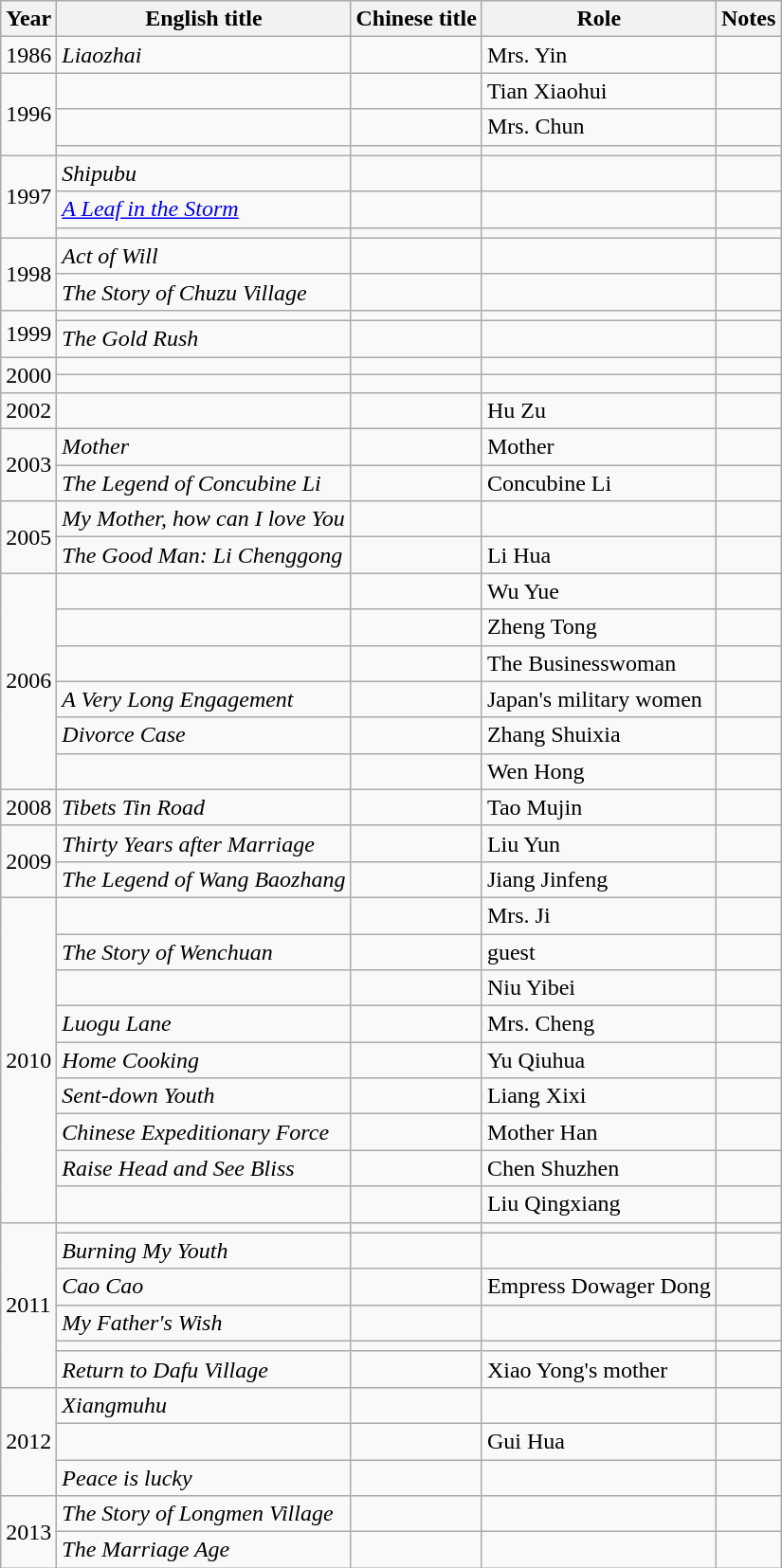<table class="wikitable">
<tr>
<th>Year</th>
<th>English title</th>
<th>Chinese title</th>
<th>Role</th>
<th>Notes</th>
</tr>
<tr>
<td>1986</td>
<td><em>Liaozhai</em></td>
<td></td>
<td>Mrs. Yin</td>
<td></td>
</tr>
<tr>
<td rowspan="3">1996</td>
<td></td>
<td></td>
<td>Tian Xiaohui</td>
<td></td>
</tr>
<tr>
<td></td>
<td></td>
<td>Mrs. Chun</td>
<td></td>
</tr>
<tr>
<td></td>
<td></td>
<td></td>
<td></td>
</tr>
<tr>
<td rowspan="3">1997</td>
<td><em>Shipubu</em></td>
<td></td>
<td></td>
<td></td>
</tr>
<tr>
<td><em><a href='#'>A Leaf in the Storm</a></em></td>
<td></td>
<td></td>
<td></td>
</tr>
<tr>
<td></td>
<td></td>
<td></td>
<td></td>
</tr>
<tr>
<td rowspan="2">1998</td>
<td><em>Act of Will</em></td>
<td></td>
<td></td>
<td></td>
</tr>
<tr>
<td><em>The Story of Chuzu Village</em></td>
<td></td>
<td></td>
<td></td>
</tr>
<tr>
<td rowspan="2">1999</td>
<td></td>
<td></td>
<td></td>
<td></td>
</tr>
<tr>
<td><em>The Gold Rush</em></td>
<td></td>
<td></td>
<td></td>
</tr>
<tr>
<td rowspan="2">2000</td>
<td></td>
<td></td>
<td></td>
<td></td>
</tr>
<tr>
<td></td>
<td></td>
<td></td>
<td></td>
</tr>
<tr>
<td>2002</td>
<td></td>
<td></td>
<td>Hu Zu</td>
<td></td>
</tr>
<tr>
<td rowspan="2">2003</td>
<td><em>Mother</em></td>
<td></td>
<td>Mother</td>
<td></td>
</tr>
<tr>
<td><em>The Legend of Concubine Li</em></td>
<td></td>
<td>Concubine Li</td>
<td></td>
</tr>
<tr>
<td rowspan="2">2005</td>
<td><em>My Mother, how can I love You</em></td>
<td></td>
<td></td>
<td></td>
</tr>
<tr>
<td><em>The Good Man: Li Chenggong</em></td>
<td></td>
<td>Li Hua</td>
<td></td>
</tr>
<tr>
<td rowspan="6">2006</td>
<td></td>
<td></td>
<td>Wu Yue</td>
<td></td>
</tr>
<tr>
<td></td>
<td></td>
<td>Zheng Tong</td>
<td></td>
</tr>
<tr>
<td></td>
<td></td>
<td>The Businesswoman</td>
<td></td>
</tr>
<tr>
<td><em>A Very Long Engagement</em></td>
<td></td>
<td>Japan's military women</td>
<td></td>
</tr>
<tr>
<td><em>Divorce Case</em></td>
<td></td>
<td>Zhang Shuixia</td>
<td></td>
</tr>
<tr>
<td></td>
<td></td>
<td>Wen Hong</td>
<td></td>
</tr>
<tr>
<td>2008</td>
<td><em>Tibets Tin Road</em></td>
<td></td>
<td>Tao Mujin</td>
<td></td>
</tr>
<tr>
<td rowspan="2">2009</td>
<td><em>Thirty Years after Marriage</em></td>
<td></td>
<td>Liu Yun</td>
<td></td>
</tr>
<tr>
<td><em>The Legend of Wang Baozhang</em></td>
<td></td>
<td>Jiang Jinfeng</td>
<td></td>
</tr>
<tr>
<td rowspan="9">2010</td>
<td></td>
<td></td>
<td>Mrs. Ji</td>
<td></td>
</tr>
<tr>
<td><em>The Story of Wenchuan</em></td>
<td></td>
<td>guest</td>
<td></td>
</tr>
<tr>
<td></td>
<td></td>
<td>Niu Yibei</td>
<td></td>
</tr>
<tr>
<td><em>Luogu Lane</em></td>
<td></td>
<td>Mrs. Cheng</td>
<td></td>
</tr>
<tr>
<td><em>Home Cooking</em></td>
<td></td>
<td>Yu Qiuhua</td>
<td></td>
</tr>
<tr>
<td><em>Sent-down Youth</em></td>
<td></td>
<td>Liang Xixi</td>
<td></td>
</tr>
<tr>
<td><em>Chinese Expeditionary Force</em></td>
<td></td>
<td>Mother Han</td>
<td></td>
</tr>
<tr>
<td><em>Raise Head and See Bliss</em></td>
<td></td>
<td>Chen Shuzhen</td>
<td></td>
</tr>
<tr>
<td></td>
<td></td>
<td>Liu Qingxiang</td>
<td></td>
</tr>
<tr>
<td rowspan="6">2011</td>
<td></td>
<td></td>
<td></td>
<td></td>
</tr>
<tr>
<td><em>Burning My Youth</em></td>
<td></td>
<td></td>
<td></td>
</tr>
<tr>
<td><em>Cao Cao</em></td>
<td></td>
<td>Empress Dowager Dong</td>
<td></td>
</tr>
<tr>
<td><em>My Father's Wish</em></td>
<td></td>
<td></td>
<td></td>
</tr>
<tr>
<td></td>
<td></td>
<td></td>
<td></td>
</tr>
<tr>
<td><em>Return to Dafu Village</em></td>
<td></td>
<td>Xiao Yong's mother</td>
<td></td>
</tr>
<tr>
<td rowspan="3">2012</td>
<td><em>Xiangmuhu</em></td>
<td></td>
<td></td>
<td></td>
</tr>
<tr>
<td></td>
<td></td>
<td>Gui Hua</td>
<td></td>
</tr>
<tr>
<td><em>Peace is lucky</em></td>
<td></td>
<td></td>
<td></td>
</tr>
<tr>
<td rowspan="2">2013</td>
<td><em>The Story of Longmen Village</em></td>
<td></td>
<td></td>
<td></td>
</tr>
<tr>
<td><em>The Marriage Age</em></td>
<td></td>
<td></td>
<td></td>
</tr>
</table>
